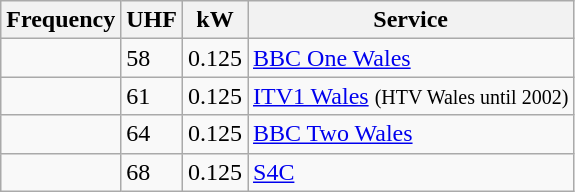<table class="wikitable sortable">
<tr>
<th>Frequency</th>
<th>UHF</th>
<th>kW</th>
<th>Service</th>
</tr>
<tr>
<td></td>
<td>58</td>
<td>0.125</td>
<td><a href='#'>BBC One Wales</a></td>
</tr>
<tr>
<td></td>
<td>61</td>
<td>0.125</td>
<td><a href='#'>ITV1 Wales</a> <small>(HTV Wales until 2002)</small></td>
</tr>
<tr>
<td></td>
<td>64</td>
<td>0.125</td>
<td><a href='#'>BBC Two Wales</a></td>
</tr>
<tr>
<td></td>
<td>68</td>
<td>0.125</td>
<td><a href='#'>S4C</a></td>
</tr>
</table>
